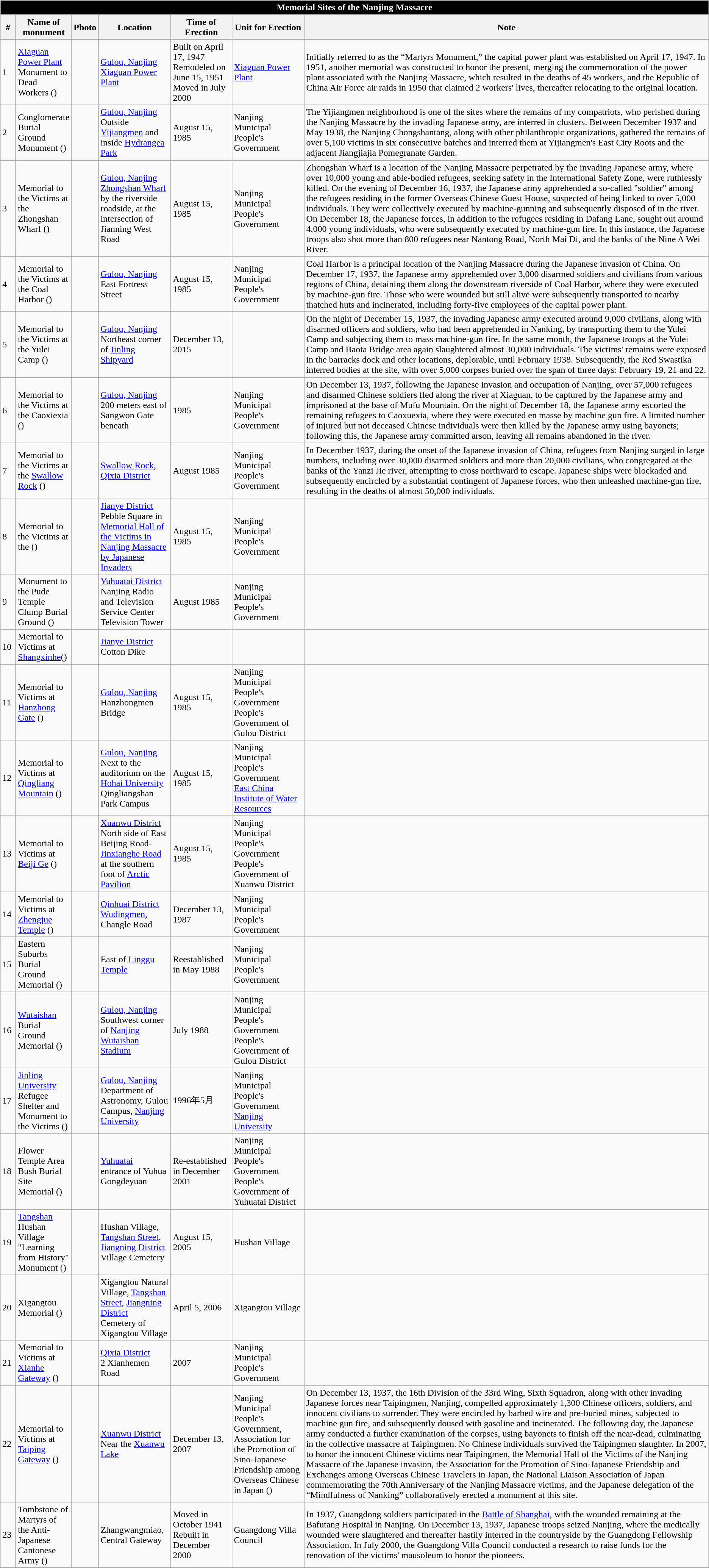<table class="wikitable">
<tr style="background:black">
<td style="text-align:center; color:white" colspan=11><strong>Memorial Sites of the Nanjing Massacre</strong></td>
</tr>
<tr>
<th style="text-align:center" width=20>#</th>
<th style="text-align:center" width=80>Name of monument</th>
<th style="text-align:center">Photo</th>
<th style="text-align:center" width=120>Location</th>
<th style="text-align:center" width=100>Time of Erection</th>
<th style="text-align:center" width=120>Unit for Erection</th>
<th style="text-align:center">Note</th>
</tr>
<tr>
<td>1</td>
<td><a href='#'>Xiaguan Power Plant</a> Monument to Dead Workers ()</td>
<td></td>
<td><a href='#'>Gulou, Nanjing</a><br><a href='#'>Xiaguan Power Plant</a></td>
<td>Built on April 17, 1947<br>Remodeled on June 15, 1951<br>Moved in July 2000</td>
<td><a href='#'>Xiaguan Power Plant</a></td>
<td>Initially referred to as the “Martyrs Monument,” the capital power plant was established on April 17, 1947. In 1951, another memorial was constructed to honor the present, merging the commemoration of the power plant associated with the Nanjing Massacre, which resulted in the deaths of 45 workers, and the Republic of China Air Force air raids in 1950 that claimed 2 workers' lives, thereafter relocating to the original location.</td>
</tr>
<tr>
<td>2</td>
<td> Conglomerate Burial Ground Monument ()</td>
<td></td>
<td><a href='#'>Gulou, Nanjing</a><br>Outside <a href='#'>Yijiangmen</a> and inside <a href='#'>Hydrangea Park</a></td>
<td>August 15, 1985</td>
<td>Nanjing Municipal People's Government</td>
<td>The Yijiangmen neighborhood is one of the sites where the remains of my compatriots, who perished during the Nanjing Massacre by the invading Japanese army, are interred in clusters. Between December 1937 and May 1938, the Nanjing Chongshantang, along with other philanthropic organizations, gathered the remains of over 5,100 victims in six consecutive batches and interred them at Yijiangmen's East City Roots and the adjacent Jiangjiajia Pomegranate Garden. </td>
</tr>
<tr>
<td>3</td>
<td>Memorial to the Victims at the Zhongshan Wharf ()</td>
<td></td>
<td><a href='#'>Gulou, Nanjing</a><br><a href='#'>Zhongshan Wharf</a> by the riverside roadside, at the intersection of Jianning West Road</td>
<td>August 15, 1985</td>
<td>Nanjing Municipal People's Government</td>
<td>Zhongshan Wharf is a location of the Nanjing Massacre perpetrated by the invading Japanese army, where over 10,000 young and able-bodied refugees, seeking safety in the International Safety Zone, were ruthlessly killed. On the evening of December 16, 1937, the Japanese army apprehended a so-called "soldier" among the refugees residing in the former Overseas Chinese Guest House, suspected of being linked to over 5,000 individuals. They were collectively executed by machine-gunning and subsequently disposed of in the river. On December 18, the Japanese forces, in addition to the refugees residing in Dafang Lane, sought out around 4,000 young individuals, who were subsequently executed by machine-gun fire. In this instance, the Japanese troops also shot more than 800 refugees near Nantong Road, North Mai Di, and the banks of the Nine A Wei River. </td>
</tr>
<tr>
<td>4</td>
<td>Memorial to the Victims at the Coal Harbor ()</td>
<td></td>
<td><a href='#'>Gulou, Nanjing</a><br>East Fortress Street</td>
<td>August 15, 1985</td>
<td>Nanjing Municipal People's Government</td>
<td>Coal Harbor is a principal location of the Nanjing Massacre during the Japanese invasion of China. On December 17, 1937, the Japanese army apprehended over 3,000 disarmed soldiers and civilians from various regions of China, detaining them along the downstream riverside of Coal Harbor, where they were executed by machine-gun fire. Those who were wounded but still alive were subsequently transported to nearby thatched huts and incinerated, including forty-five employees of the capital power plant.</td>
</tr>
<tr>
<td>5</td>
<td>Memorial to the Victims at the Yulei Camp ()</td>
<td></td>
<td><a href='#'>Gulou, Nanjing</a><br>Northeast corner of <a href='#'>Jinling Shipyard</a></td>
<td>December 13, 2015</td>
<td></td>
<td>On the night of December 15, 1937, the invading Japanese army executed around 9,000 civilians, along with disarmed officers and soldiers, who had been apprehended in Nanking, by transporting them to the Yulei Camp and subjecting them to mass machine-gun fire. In the same month, the Japanese troops at the Yulei Camp and Baota Bridge area again slaughtered almost 30,000 individuals. The victims' remains were exposed in the barracks dock and other locations, deplorable, until February 1938. Subsequently, the Red Swastika interred bodies at the site, with over 5,000 corpses buried over the span of three days: February 19, 21 and 22.</td>
</tr>
<tr>
<td>6</td>
<td>Memorial to the Victims at the Caoxiexia ()</td>
<td></td>
<td><a href='#'>Gulou, Nanjing</a><br>200 meters east of Sangwon Gate beneath <br></td>
<td>1985</td>
<td>Nanjing Municipal People's Government</td>
<td>On December 13, 1937, following the Japanese invasion and occupation of Nanjing, over 57,000 refugees and disarmed Chinese soldiers fled along the river at Xiaguan, to be captured by the Japanese army and imprisoned at the base of Mufu Mountain. On the night of December 18, the Japanese army escorted the remaining refugees to Caoxuexia, where they were executed en masse by machine gun fire. A limited number of injured but not deceased Chinese individuals were then killed by the Japanese army using bayonets; following this, the Japanese army committed arson, leaving all remains abandoned in the river.</td>
</tr>
<tr>
<td>7</td>
<td>Memorial to the Victims at the <a href='#'>Swallow Rock</a> ()</td>
<td></td>
<td><a href='#'>Swallow Rock</a>, <a href='#'>Qixia District</a><br></td>
<td>August 1985</td>
<td>Nanjing Municipal People's Government</td>
<td>In December 1937, during the onset of the Japanese invasion of China, refugees from Nanjing surged in large numbers, including over 30,000 disarmed soldiers and more than 20,000 civilians, who congregated at the banks of the Yanzi Jie river, attempting to cross northward to escape. Japanese ships were blockaded and subsequently encircled by a substantial contingent of Japanese forces, who then unleashed machine-gun fire, resulting in the deaths of almost 50,000 individuals.</td>
</tr>
<tr>
<td>8</td>
<td>Memorial to the Victims at the  ()</td>
<td></td>
<td><a href='#'>Jianye District</a><br>Pebble Square in <a href='#'>Memorial Hall of the Victims in Nanjing Massacre by Japanese Invaders</a></td>
<td>August 15, 1985</td>
<td>Nanjing Municipal People's Government</td>
<td></td>
</tr>
<tr>
<td>9</td>
<td>Monument to the Pude Temple Clump Burial Ground ()</td>
<td></td>
<td><a href='#'>Yuhuatai District</a><br>Nanjing Radio and Television Service Center Television Tower</td>
<td>August 1985</td>
<td>Nanjing Municipal People's Government</td>
<td></td>
</tr>
<tr>
<td>10</td>
<td>Memorial to Victims at <a href='#'>Shangxinhe</a>()</td>
<td></td>
<td><a href='#'>Jianye District</a><br>Cotton Dike</td>
<td></td>
<td></td>
<td></td>
</tr>
<tr>
<td>11</td>
<td>Memorial to Victims at <a href='#'>Hanzhong Gate</a> ()</td>
<td></td>
<td><a href='#'>Gulou, Nanjing</a><br>Hanzhongmen Bridge</td>
<td>August 15, 1985</td>
<td>Nanjing Municipal People's Government<br>People's Government of Gulou District</td>
<td></td>
</tr>
<tr>
<td>12</td>
<td>Memorial to Victims at <a href='#'>Qingliang Mountain</a> ()</td>
<td></td>
<td><a href='#'>Gulou, Nanjing</a><br>Next to the auditorium on the <a href='#'>Hohai University</a> Qingliangshan Park Campus</td>
<td>August 15, 1985</td>
<td>Nanjing Municipal People's Government<br><a href='#'>East China Institute of Water Resources</a></td>
<td></td>
</tr>
<tr>
<td>13</td>
<td>Memorial to Victims at <a href='#'>Beiji Ge</a> ()</td>
<td></td>
<td><a href='#'>Xuanwu District</a><br>North side of East Beijing Road-<a href='#'>Jinxianghe Road</a> at the southern foot of <a href='#'>Arctic Pavilion</a><br><small></small></td>
<td>August 15, 1985</td>
<td>Nanjing Municipal People's Government<br>People's Government of Xuanwu District</td>
<td></td>
</tr>
<tr>
<td>14</td>
<td>Memorial to Victims at <a href='#'>Zhengjue Temple</a> ()</td>
<td></td>
<td><a href='#'>Qinhuai District</a><br><a href='#'>Wudingmen</a>, Changle Road</td>
<td>December 13, 1987</td>
<td>Nanjing Municipal People's Government</td>
<td></td>
</tr>
<tr>
<td>15</td>
<td>Eastern Suburbs Burial Ground Memorial ()</td>
<td></td>
<td>East of <a href='#'>Linggu Temple</a><br></td>
<td>Reestablished in May 1988</td>
<td>Nanjing Municipal People's Government</td>
<td></td>
</tr>
<tr>
<td>16</td>
<td><a href='#'>Wutaishan</a> Burial Ground Memorial ()</td>
<td></td>
<td><a href='#'>Gulou, Nanjing</a><br>Southwest corner of <a href='#'>Nanjing Wutaishan Stadium</a></td>
<td>July 1988</td>
<td>Nanjing Municipal People's Government<br>People's Government of Gulou District</td>
<td></td>
</tr>
<tr>
<td>17</td>
<td><a href='#'>Jinling University</a> Refugee Shelter and Monument to the Victims ()</td>
<td></td>
<td><a href='#'>Gulou, Nanjing</a><br>Department of Astronomy, Gulou Campus, <a href='#'>Nanjing University</a></td>
<td>1996年5月</td>
<td>Nanjing Municipal People's Government<br> <a href='#'>Nanjing University</a></td>
<td></td>
</tr>
<tr>
<td>18</td>
<td>Flower Temple Area Bush Burial Site Memorial ()</td>
<td></td>
<td><a href='#'>Yuhuatai</a><br>entrance of Yuhua Gongdeyuan<br></td>
<td>Re-established in December 2001</td>
<td>Nanjing Municipal People's Government<br>People's Government of Yuhuatai District</td>
<td></td>
</tr>
<tr>
<td>19</td>
<td><a href='#'>Tangshan</a> Hushan Village "Learning from History" Monument ()</td>
<td></td>
<td>Hushan Village, <a href='#'>Tangshan Street</a>, <a href='#'>Jiangning District</a> <br>Village Cemetery</td>
<td>August 15, 2005</td>
<td>Hushan Village</td>
<td></td>
</tr>
<tr>
<td>20</td>
<td>Xigangtou Memorial ()</td>
<td></td>
<td>Xigangtou Natural Village, <a href='#'>Tangshan Street</a>, <a href='#'>Jiangning District</a> <br>Cemetery of Xigangtou Village</td>
<td>April 5, 2006</td>
<td>Xigangtou Village</td>
<td></td>
</tr>
<tr>
<td>21</td>
<td>Memorial to Victims at <a href='#'>Xianhe Gateway</a> ()</td>
<td></td>
<td><a href='#'>Qixia District</a><br>2 Xianhemen Road<br><small></small></td>
<td>2007</td>
<td>Nanjing Municipal People's Government</td>
<td></td>
</tr>
<tr>
<td>22</td>
<td>Memorial to Victims at <a href='#'>Taiping Gateway</a> ()</td>
<td></td>
<td><a href='#'>Xuanwu District</a><br>Near the <a href='#'>Xuanwu Lake</a><br></td>
<td>December 13, 2007</td>
<td>Nanjing Municipal People's Government, Association for the Promotion of Sino-Japanese Friendship among Overseas Chinese in Japan ()</td>
<td>On December 13, 1937, the 16th Division of the 33rd Wing, Sixth Squadron, along with other invading Japanese forces near Taipingmen, Nanjing, compelled approximately 1,300 Chinese officers, soldiers, and innocent civilians to surrender. They were encircled by barbed wire and pre-buried mines, subjected to machine gun fire, and subsequently doused with gasoline and incinerated. The following day, the Japanese army conducted a further examination of the corpses, using bayonets to finish off the near-dead, culminating in the collective massacre at Taipingmen. No Chinese individuals survived the Taipingmen slaughter. In 2007, to honor the innocent Chinese victims near Taipingmen, the Memorial Hall of the Victims of the Nanjing Massacre of the Japanese invasion, the Association for the Promotion of Sino-Japanese Friendship and Exchanges among Overseas Chinese Travelers in Japan, the National Liaison Association of Japan commemorating the 70th Anniversary of the Nanjing Massacre victims, and the Japanese delegation of the “Mindfulness of Nanking” collaboratively erected a monument at this site.</td>
</tr>
<tr>
<td>23</td>
<td>Tombstone of Martyrs of the Anti-Japanese Cantonese Army ()</td>
<td></td>
<td>Zhangwangmiao, Central Gateway</td>
<td>Moved in October 1941<br>Rebuilt in December 2000</td>
<td>Guangdong Villa Council</td>
<td>In 1937, Guangdong soldiers participated in the <a href='#'>Battle of Shanghai</a>, with the wounded remaining at the Bafutang Hospital in Nanjing. On December 13, 1937, Japanese troops seized Nanjing, where the medically wounded were slaughtered and thereafter hastily interred in the countryside by the Guangdong Fellowship Association. In July 2000, the Guangdong Villa Council conducted a research to raise funds for the renovation of the victims' mausoleum to honor the pioneers.</td>
</tr>
<tr>
</tr>
</table>
